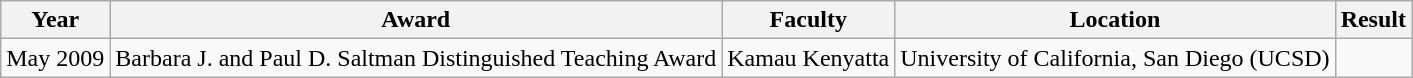<table class="wikitable">
<tr>
<th>Year</th>
<th>Award</th>
<th>Faculty</th>
<th>Location</th>
<th>Result</th>
</tr>
<tr>
<td>May 2009</td>
<td>Barbara J. and Paul D. Saltman Distinguished Teaching Award</td>
<td>Kamau Kenyatta</td>
<td>University of California, San Diego (UCSD)</td>
<td></td>
</tr>
</table>
